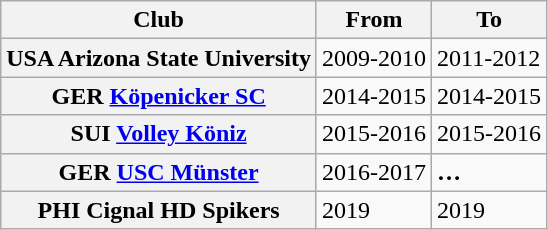<table class="wikitable alternance">
<tr>
<th>Club</th>
<th>From</th>
<th>To</th>
</tr>
<tr>
<th>USA Arizona State University</th>
<td>2009-2010</td>
<td>2011-2012</td>
</tr>
<tr>
<th>GER <a href='#'>Köpenicker SC</a></th>
<td>2014-2015</td>
<td>2014-2015</td>
</tr>
<tr>
<th>SUI  <a href='#'>Volley Köniz</a></th>
<td>2015-2016</td>
<td>2015-2016</td>
</tr>
<tr>
<th>GER <a href='#'>USC Münster</a></th>
<td>2016-2017</td>
<td><strong>…</strong></td>
</tr>
<tr>
<th>PHI Cignal HD Spikers</th>
<td>2019</td>
<td>2019</td>
</tr>
</table>
